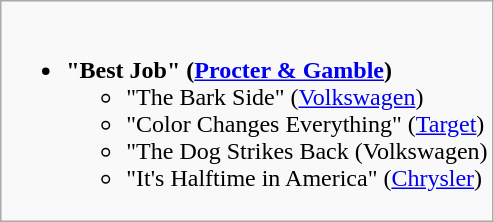<table class="wikitable">
<tr>
<td style="vertical-align:top;"><br><ul><li><strong>"Best Job" (<a href='#'>Procter & Gamble</a>)</strong><ul><li>"The Bark Side" (<a href='#'>Volkswagen</a>)</li><li>"Color Changes Everything" (<a href='#'>Target</a>)</li><li>"The Dog Strikes Back (Volkswagen)</li><li>"It's Halftime in America" (<a href='#'>Chrysler</a>)</li></ul></li></ul></td>
</tr>
</table>
